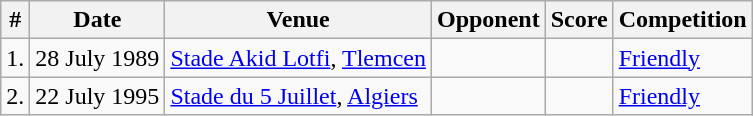<table class="wikitable">
<tr>
<th>#</th>
<th>Date</th>
<th>Venue</th>
<th>Opponent</th>
<th>Score</th>
<th>Competition</th>
</tr>
<tr>
<td align=center>1.</td>
<td>28 July 1989</td>
<td><a href='#'>Stade Akid Lotfi</a>, <a href='#'>Tlemcen</a></td>
<td></td>
<td></td>
<td><a href='#'>Friendly</a></td>
</tr>
<tr>
<td align=center>2.</td>
<td>22 July 1995</td>
<td><a href='#'>Stade du 5 Juillet</a>, <a href='#'>Algiers</a></td>
<td></td>
<td></td>
<td><a href='#'>Friendly</a></td>
</tr>
</table>
